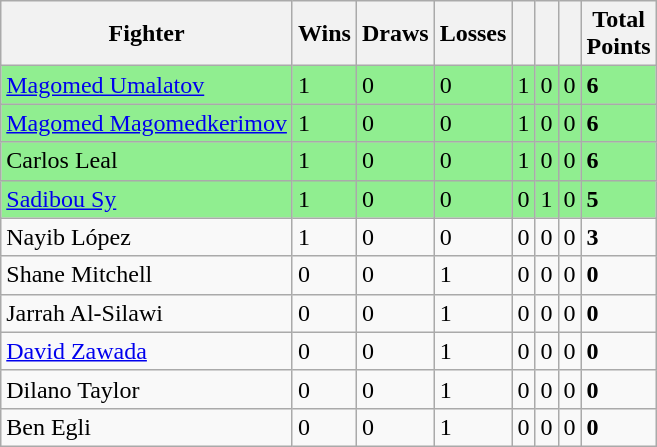<table class="wikitable sortable">
<tr>
<th>Fighter</th>
<th>Wins</th>
<th>Draws</th>
<th>Losses</th>
<th></th>
<th></th>
<th></th>
<th>Total<br> Points</th>
</tr>
<tr style="background:#90EE90;">
<td> <a href='#'>Magomed Umalatov</a></td>
<td>1</td>
<td>0</td>
<td>0</td>
<td>1</td>
<td>0</td>
<td>0</td>
<td><strong>6</strong></td>
</tr>
<tr style="background:#90EE90;">
<td> <a href='#'>Magomed Magomedkerimov</a></td>
<td>1</td>
<td>0</td>
<td>0</td>
<td>1</td>
<td>0</td>
<td>0</td>
<td><strong>6</strong></td>
</tr>
<tr style="background:#90EE90;">
<td> Carlos Leal</td>
<td>1</td>
<td>0</td>
<td>0</td>
<td>1</td>
<td>0</td>
<td>0</td>
<td><strong>6</strong></td>
</tr>
<tr style="background:#90EE90;">
<td> <a href='#'>Sadibou Sy</a></td>
<td>1</td>
<td>0</td>
<td>0</td>
<td>0</td>
<td>1</td>
<td>0</td>
<td><strong>5</strong></td>
</tr>
<tr>
<td> Nayib López</td>
<td>1</td>
<td>0</td>
<td>0</td>
<td>0</td>
<td>0</td>
<td>0</td>
<td><strong>3</strong></td>
</tr>
<tr>
<td> Shane Mitchell</td>
<td>0</td>
<td>0</td>
<td>1</td>
<td>0</td>
<td>0</td>
<td>0</td>
<td><strong>0</strong></td>
</tr>
<tr>
<td> Jarrah Al-Silawi</td>
<td>0</td>
<td>0</td>
<td>1</td>
<td>0</td>
<td>0</td>
<td>0</td>
<td><strong>0</strong></td>
</tr>
<tr>
<td> <a href='#'>David Zawada</a></td>
<td>0</td>
<td>0</td>
<td>1</td>
<td>0</td>
<td>0</td>
<td>0</td>
<td><strong>0</strong></td>
</tr>
<tr>
<td> Dilano Taylor</td>
<td>0</td>
<td>0</td>
<td>1</td>
<td>0</td>
<td>0</td>
<td>0</td>
<td><strong>0</strong></td>
</tr>
<tr>
<td> Ben Egli</td>
<td>0</td>
<td>0</td>
<td>1</td>
<td>0</td>
<td>0</td>
<td>0</td>
<td><strong>0</strong></td>
</tr>
</table>
